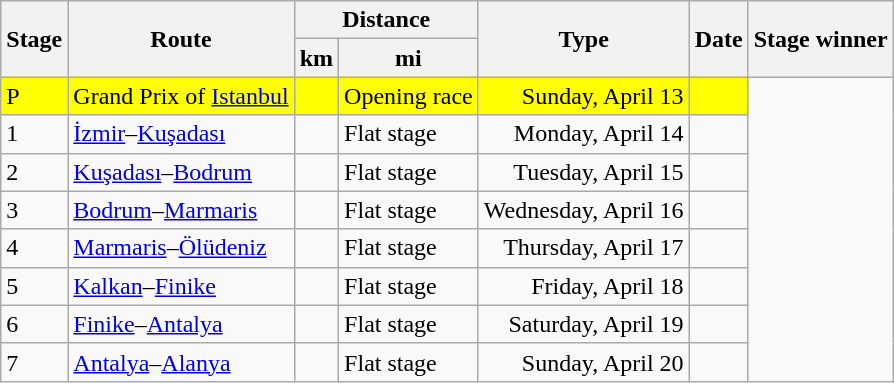<table class="wikitable">
<tr>
<th rowspan=2>Stage</th>
<th rowspan=2>Route</th>
<th colspan=2>Distance</th>
<th rowspan=2>Type</th>
<th rowspan=2>Date</th>
<th rowspan=2>Stage winner</th>
</tr>
<tr>
<th>km</th>
<th>mi</th>
</tr>
<tr bgcolor=yellow>
<td>P</td>
<td>Grand Prix of <a href='#'>Istanbul</a></td>
<td></td>
<td>Opening race</td>
<td align="right">Sunday, April 13</td>
<td></td>
</tr>
<tr>
<td>1</td>
<td><a href='#'>İzmir</a>–<a href='#'>Kuşadası</a></td>
<td></td>
<td>Flat stage</td>
<td align="right">Monday, April 14</td>
<td></td>
</tr>
<tr>
<td>2</td>
<td><a href='#'>Kuşadası</a>–<a href='#'>Bodrum</a></td>
<td></td>
<td>Flat stage</td>
<td align="right">Tuesday, April 15</td>
<td></td>
</tr>
<tr>
<td>3</td>
<td><a href='#'>Bodrum</a>–<a href='#'>Marmaris</a></td>
<td></td>
<td>Flat stage</td>
<td align="right">Wednesday, April 16</td>
<td></td>
</tr>
<tr>
<td>4</td>
<td><a href='#'>Marmaris</a>–<a href='#'>Ölüdeniz</a></td>
<td></td>
<td>Flat stage</td>
<td align="right">Thursday, April 17</td>
<td></td>
</tr>
<tr>
<td>5</td>
<td><a href='#'>Kalkan</a>–<a href='#'>Finike</a></td>
<td></td>
<td>Flat stage</td>
<td align="right">Friday, April 18</td>
<td></td>
</tr>
<tr>
<td>6</td>
<td><a href='#'>Finike</a>–<a href='#'>Antalya</a></td>
<td></td>
<td>Flat stage</td>
<td align="right">Saturday, April 19</td>
<td></td>
</tr>
<tr>
<td>7</td>
<td><a href='#'>Antalya</a>–<a href='#'>Alanya</a></td>
<td></td>
<td>Flat stage</td>
<td align="right">Sunday, April 20</td>
<td></td>
</tr>
</table>
